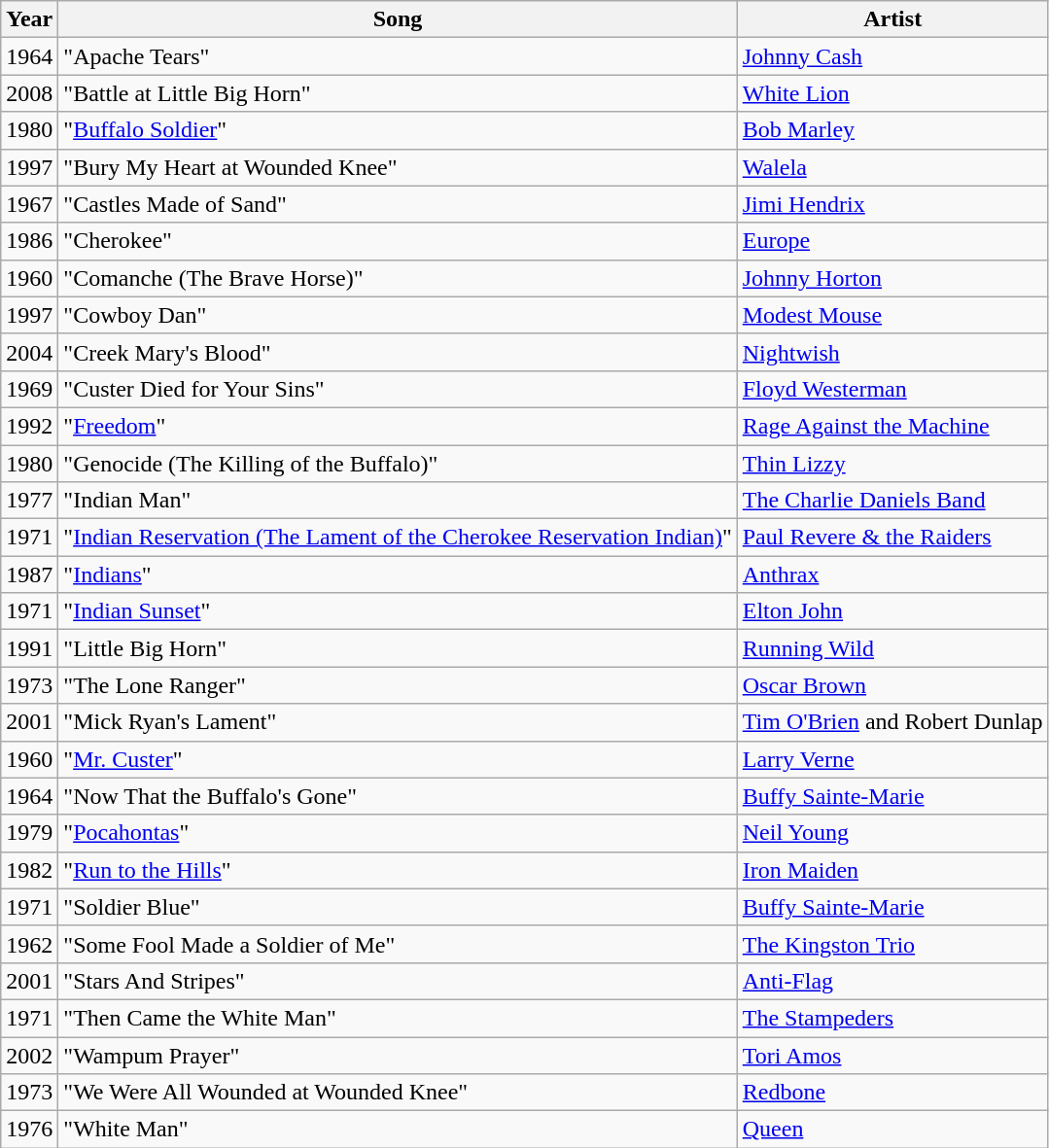<table class="wikitable sortable">
<tr>
<th>Year</th>
<th>Song</th>
<th>Artist</th>
</tr>
<tr>
<td>1964</td>
<td>"Apache Tears"</td>
<td><a href='#'>Johnny Cash</a></td>
</tr>
<tr>
<td>2008</td>
<td>"Battle at Little Big Horn"</td>
<td><a href='#'>White Lion</a></td>
</tr>
<tr>
<td>1980</td>
<td>"<a href='#'>Buffalo Soldier</a>"</td>
<td><a href='#'>Bob Marley</a></td>
</tr>
<tr>
<td>1997</td>
<td>"Bury My Heart at Wounded Knee"</td>
<td><a href='#'>Walela</a></td>
</tr>
<tr>
<td>1967</td>
<td>"Castles Made of Sand"</td>
<td><a href='#'>Jimi Hendrix</a></td>
</tr>
<tr>
<td>1986</td>
<td>"Cherokee"</td>
<td><a href='#'>Europe</a></td>
</tr>
<tr>
<td>1960</td>
<td>"Comanche (The Brave Horse)"</td>
<td><a href='#'>Johnny Horton</a></td>
</tr>
<tr>
<td>1997</td>
<td>"Cowboy Dan"</td>
<td><a href='#'>Modest Mouse</a></td>
</tr>
<tr>
<td>2004</td>
<td>"Creek Mary's Blood"</td>
<td><a href='#'>Nightwish</a></td>
</tr>
<tr>
<td>1969</td>
<td>"Custer Died for Your Sins"</td>
<td><a href='#'>Floyd Westerman</a></td>
</tr>
<tr>
<td>1992</td>
<td>"<a href='#'>Freedom</a>"</td>
<td><a href='#'>Rage Against the Machine</a></td>
</tr>
<tr>
<td>1980</td>
<td>"Genocide (The Killing of the Buffalo)"</td>
<td><a href='#'>Thin Lizzy</a></td>
</tr>
<tr>
<td>1977</td>
<td>"Indian Man"</td>
<td><a href='#'>The Charlie Daniels Band</a></td>
</tr>
<tr>
<td>1971</td>
<td>"<a href='#'>Indian Reservation (The Lament of the Cherokee Reservation Indian)</a>"</td>
<td><a href='#'>Paul Revere & the Raiders</a></td>
</tr>
<tr>
<td>1987</td>
<td>"<a href='#'>Indians</a>"</td>
<td><a href='#'>Anthrax</a></td>
</tr>
<tr>
<td>1971</td>
<td>"<a href='#'>Indian Sunset</a>"</td>
<td><a href='#'>Elton John</a></td>
</tr>
<tr>
<td>1991</td>
<td>"Little Big Horn"</td>
<td><a href='#'>Running Wild</a></td>
</tr>
<tr>
<td>1973</td>
<td>"The Lone Ranger"</td>
<td><a href='#'>Oscar Brown</a></td>
</tr>
<tr>
<td>2001</td>
<td>"Mick Ryan's Lament"</td>
<td><a href='#'>Tim O'Brien</a> and Robert Dunlap</td>
</tr>
<tr>
<td>1960</td>
<td>"<a href='#'>Mr. Custer</a>"</td>
<td><a href='#'>Larry Verne</a></td>
</tr>
<tr>
<td>1964</td>
<td>"Now That the Buffalo's Gone"</td>
<td><a href='#'>Buffy Sainte-Marie</a></td>
</tr>
<tr>
<td>1979</td>
<td>"<a href='#'>Pocahontas</a>"</td>
<td><a href='#'>Neil Young</a></td>
</tr>
<tr>
<td>1982</td>
<td>"<a href='#'>Run to the Hills</a>"</td>
<td><a href='#'>Iron Maiden</a></td>
</tr>
<tr>
<td>1971</td>
<td>"Soldier Blue"</td>
<td><a href='#'>Buffy Sainte-Marie</a></td>
</tr>
<tr>
<td>1962</td>
<td>"Some Fool Made a Soldier of Me"</td>
<td><a href='#'>The Kingston Trio</a></td>
</tr>
<tr>
<td>2001</td>
<td>"Stars And Stripes"</td>
<td><a href='#'>Anti-Flag</a></td>
</tr>
<tr>
<td>1971</td>
<td>"Then Came the White Man"</td>
<td><a href='#'>The Stampeders</a></td>
</tr>
<tr>
<td>2002</td>
<td>"Wampum Prayer"</td>
<td><a href='#'>Tori Amos</a></td>
</tr>
<tr>
<td>1973</td>
<td>"We Were All Wounded at Wounded Knee"</td>
<td><a href='#'>Redbone</a></td>
</tr>
<tr>
<td>1976</td>
<td>"White Man"</td>
<td><a href='#'>Queen</a></td>
</tr>
</table>
